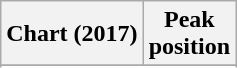<table class="wikitable sortable plainrowheaders" style="text-align:center">
<tr>
<th scope="col">Chart (2017)</th>
<th scope="col">Peak<br> position</th>
</tr>
<tr>
</tr>
<tr>
</tr>
</table>
